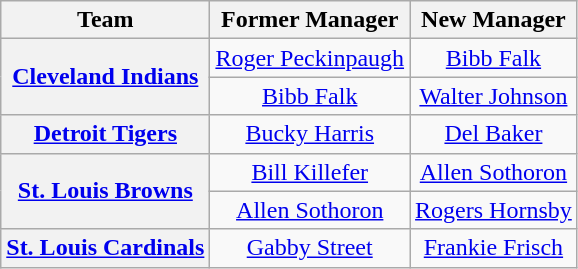<table class="wikitable plainrowheaders" style="text-align:center;">
<tr>
<th>Team</th>
<th>Former Manager</th>
<th>New Manager</th>
</tr>
<tr>
<th rowspan="2" scope="row" style="text-align:center;"><a href='#'>Cleveland Indians</a></th>
<td><a href='#'>Roger Peckinpaugh</a></td>
<td><a href='#'>Bibb Falk</a></td>
</tr>
<tr>
<td><a href='#'>Bibb Falk</a></td>
<td><a href='#'>Walter Johnson</a></td>
</tr>
<tr>
<th scope="row" style="text-align:center;"><a href='#'>Detroit Tigers</a></th>
<td><a href='#'>Bucky Harris</a></td>
<td><a href='#'>Del Baker</a></td>
</tr>
<tr>
<th rowspan="2" scope="row" style="text-align:center;"><a href='#'>St. Louis Browns</a></th>
<td><a href='#'>Bill Killefer</a></td>
<td><a href='#'>Allen Sothoron</a></td>
</tr>
<tr>
<td><a href='#'>Allen Sothoron</a></td>
<td><a href='#'>Rogers Hornsby</a></td>
</tr>
<tr>
<th scope="row" style="text-align:center;"><a href='#'>St. Louis Cardinals</a></th>
<td><a href='#'>Gabby Street</a></td>
<td><a href='#'>Frankie Frisch</a></td>
</tr>
</table>
